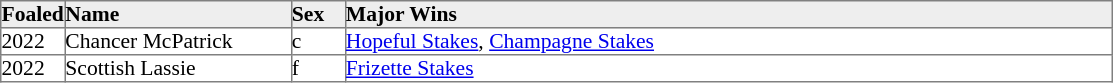<table border="1" cellpadding="0" style="border-collapse: collapse; font-size:90%">
<tr bgcolor="#eeeeee">
<td width="35px"><strong>Foaled</strong></td>
<td width="150px"><strong>Name</strong></td>
<td width="35px"><strong>Sex</strong></td>
<td width="510px"><strong>Major Wins</strong></td>
</tr>
<tr>
<td>2022</td>
<td>Chancer McPatrick</td>
<td>c</td>
<td><a href='#'>Hopeful Stakes</a>, <a href='#'>Champagne Stakes</a></td>
</tr>
<tr>
<td>2022</td>
<td>Scottish Lassie</td>
<td>f</td>
<td><a href='#'>Frizette Stakes</a></td>
</tr>
</table>
